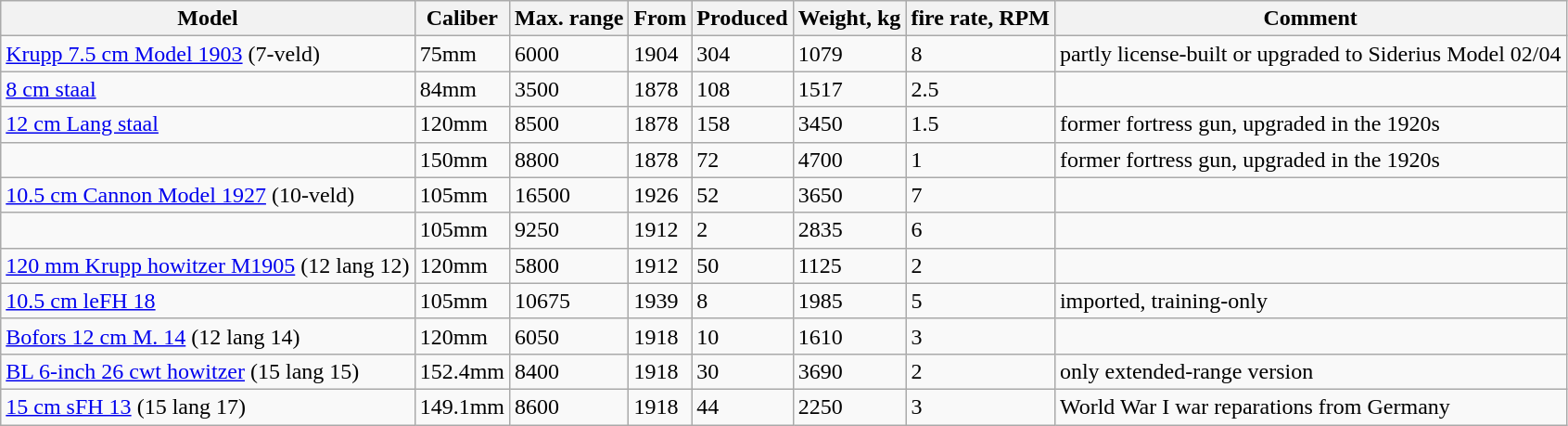<table class="wikitable sortable">
<tr>
<th>Model</th>
<th>Caliber</th>
<th>Max. range</th>
<th>From</th>
<th>Produced</th>
<th>Weight, kg</th>
<th>fire rate, RPM</th>
<th>Comment</th>
</tr>
<tr>
<td><a href='#'>Krupp 7.5 cm Model 1903</a> (7-veld)</td>
<td>75mm</td>
<td>6000</td>
<td>1904</td>
<td>304</td>
<td>1079</td>
<td>8</td>
<td>partly license-built or upgraded to Siderius Model 02/04</td>
</tr>
<tr>
<td><a href='#'>8 cm staal</a></td>
<td>84mm</td>
<td>3500</td>
<td>1878</td>
<td>108</td>
<td>1517</td>
<td>2.5</td>
<td></td>
</tr>
<tr>
<td><a href='#'>12 cm Lang staal</a></td>
<td>120mm</td>
<td>8500</td>
<td>1878</td>
<td>158</td>
<td>3450</td>
<td>1.5</td>
<td>former fortress gun, upgraded in the 1920s</td>
</tr>
<tr>
<td></td>
<td>150mm</td>
<td>8800</td>
<td>1878</td>
<td>72</td>
<td>4700</td>
<td>1</td>
<td>former fortress gun, upgraded in the 1920s</td>
</tr>
<tr>
<td><a href='#'>10.5 cm Cannon Model 1927</a> (10-veld)</td>
<td>105mm</td>
<td>16500</td>
<td>1926</td>
<td>52</td>
<td>3650</td>
<td>7</td>
<td></td>
</tr>
<tr>
<td></td>
<td>105mm</td>
<td>9250</td>
<td>1912</td>
<td>2</td>
<td>2835</td>
<td>6</td>
<td></td>
</tr>
<tr>
<td><a href='#'>120 mm Krupp howitzer M1905</a> (12 lang 12)</td>
<td>120mm</td>
<td>5800</td>
<td>1912</td>
<td>50</td>
<td>1125</td>
<td>2</td>
<td></td>
</tr>
<tr>
<td><a href='#'>10.5 cm leFH 18</a></td>
<td>105mm</td>
<td>10675</td>
<td>1939</td>
<td>8</td>
<td>1985</td>
<td>5</td>
<td>imported, training-only</td>
</tr>
<tr>
<td><a href='#'>Bofors 12 cm M. 14</a> (12 lang 14)</td>
<td>120mm</td>
<td>6050</td>
<td>1918</td>
<td>10</td>
<td>1610</td>
<td>3</td>
<td></td>
</tr>
<tr>
<td><a href='#'>BL 6-inch 26 cwt howitzer</a> (15 lang 15)</td>
<td>152.4mm</td>
<td>8400</td>
<td>1918</td>
<td>30</td>
<td>3690</td>
<td>2</td>
<td>only extended-range version</td>
</tr>
<tr>
<td><a href='#'>15 cm sFH 13</a> (15 lang 17)</td>
<td>149.1mm</td>
<td>8600</td>
<td>1918</td>
<td>44</td>
<td>2250</td>
<td>3</td>
<td>World War I war reparations from Germany</td>
</tr>
</table>
